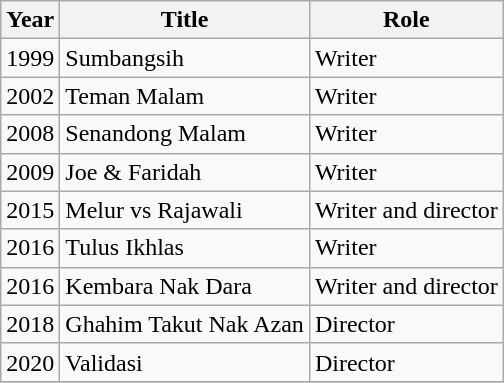<table class="wikitable">
<tr>
<th>Year</th>
<th>Title</th>
<th>Role</th>
</tr>
<tr>
<td>1999</td>
<td>Sumbangsih</td>
<td>Writer</td>
</tr>
<tr>
<td>2002</td>
<td>Teman Malam</td>
<td>Writer</td>
</tr>
<tr>
<td>2008</td>
<td>Senandong Malam</td>
<td>Writer</td>
</tr>
<tr>
<td>2009</td>
<td>Joe & Faridah</td>
<td>Writer</td>
</tr>
<tr>
<td>2015</td>
<td>Melur vs Rajawali</td>
<td>Writer and director</td>
</tr>
<tr>
<td>2016</td>
<td>Tulus Ikhlas</td>
<td>Writer</td>
</tr>
<tr>
<td>2016</td>
<td>Kembara Nak Dara</td>
<td>Writer  and director</td>
</tr>
<tr>
<td>2018</td>
<td>Ghahim Takut Nak Azan</td>
<td>Director</td>
</tr>
<tr>
<td>2020</td>
<td>Validasi</td>
<td>Director</td>
</tr>
<tr>
</tr>
</table>
